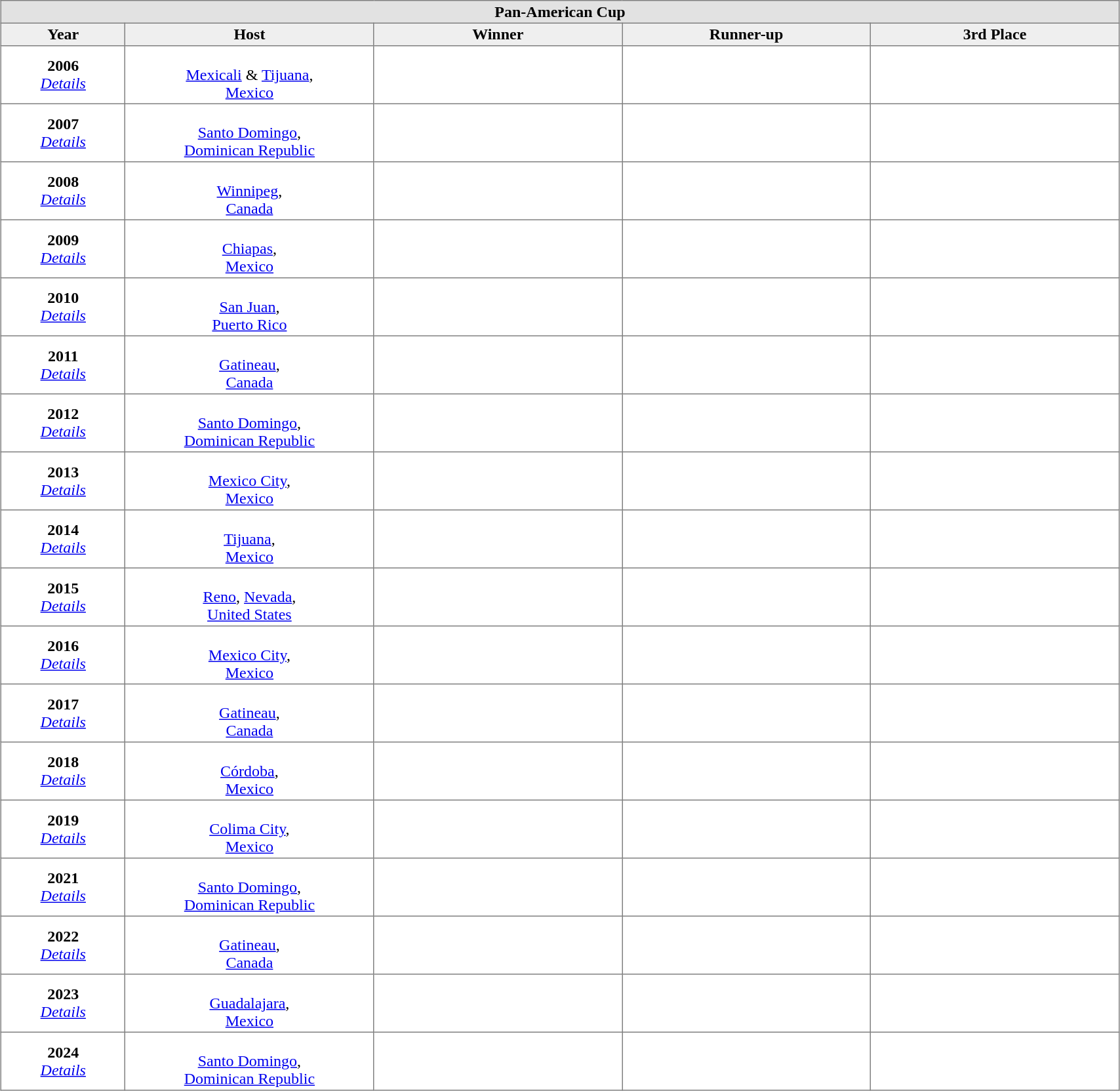<table class="toccolours" border="1" cellpadding="2" style="border-collapse: collapse; text-align: center; width: 90%; margin: 0 auto;">
<tr style= "background: #e2e2e2;">
<th colspan=5 width=100%>Pan-American Cup</th>
</tr>
<tr style="background: #efefef;">
<th width=10%>Year</th>
<th width=20%>Host</th>
<th width=20%>Winner</th>
<th width=20%>Runner-up</th>
<th width=20%>3rd Place</th>
</tr>
<tr align=center>
<td><strong>2006</strong><br><em><a href='#'>Details</a></em></td>
<td><br><a href='#'>Mexicali</a> & <a href='#'>Tijuana</a>,<br> <a href='#'>Mexico</a></td>
<td><strong></strong></td>
<td></td>
<td></td>
</tr>
<tr align=center>
<td><strong>2007</strong><br><em><a href='#'>Details</a></em></td>
<td><br><a href='#'>Santo Domingo</a>,<br> <a href='#'>Dominican Republic</a></td>
<td><strong></strong></td>
<td></td>
<td></td>
</tr>
<tr align=center>
<td><strong>2008</strong><br><em><a href='#'>Details</a></em></td>
<td><br><a href='#'>Winnipeg</a>,<br> <a href='#'>Canada</a></td>
<td><strong></strong></td>
<td></td>
<td></td>
</tr>
<tr align=center>
<td><strong>2009</strong><br><em><a href='#'>Details</a></em></td>
<td><br><a href='#'>Chiapas</a>,<br> <a href='#'>Mexico</a></td>
<td><strong></strong></td>
<td></td>
<td></td>
</tr>
<tr align=center>
<td><strong>2010</strong><br><em><a href='#'>Details</a></em></td>
<td><br><a href='#'>San Juan</a>,<br> <a href='#'>Puerto Rico</a></td>
<td><strong></strong></td>
<td></td>
<td></td>
</tr>
<tr align=center>
<td><strong>2011</strong><br><em><a href='#'>Details</a></em></td>
<td><br><a href='#'>Gatineau</a>,<br> <a href='#'>Canada</a></td>
<td><strong></strong></td>
<td></td>
<td></td>
</tr>
<tr align=center>
<td><strong>2012</strong><br><em><a href='#'>Details</a></em></td>
<td><br><a href='#'>Santo Domingo</a>,<br> <a href='#'>Dominican Republic</a></td>
<td><strong></strong></td>
<td></td>
<td></td>
</tr>
<tr align=center>
<td><strong>2013</strong><br><em><a href='#'>Details</a></em></td>
<td><br><a href='#'>Mexico City</a>,<br> <a href='#'>Mexico</a></td>
<td><strong></strong></td>
<td></td>
<td></td>
</tr>
<tr align=center>
<td><strong>2014</strong><br><em><a href='#'>Details</a></em></td>
<td><br> <a href='#'>Tijuana</a>,<br> <a href='#'>Mexico</a></td>
<td><strong></strong></td>
<td></td>
<td></td>
</tr>
<tr align=center>
<td><strong>2015</strong><br><em><a href='#'>Details</a></em></td>
<td><br> <a href='#'>Reno</a>, <a href='#'>Nevada</a>,<br> <a href='#'>United States</a></td>
<td><strong></strong></td>
<td></td>
<td></td>
</tr>
<tr align=center>
<td><strong>2016</strong><br><em><a href='#'>Details</a></em></td>
<td><br> <a href='#'>Mexico City</a>,<br> <a href='#'>Mexico</a></td>
<td><strong></strong></td>
<td></td>
<td></td>
</tr>
<tr align=center>
<td><strong>2017</strong><br><em><a href='#'>Details</a></em></td>
<td><br><a href='#'>Gatineau</a>,<br> <a href='#'>Canada</a></td>
<td><strong></strong></td>
<td></td>
<td></td>
</tr>
<tr align=center>
<td><strong>2018</strong><br><em><a href='#'>Details</a></em></td>
<td><br><a href='#'>Córdoba</a>,<br> <a href='#'>Mexico</a></td>
<td><strong></strong></td>
<td></td>
<td></td>
</tr>
<tr align=center>
<td><strong>2019</strong><br><em><a href='#'>Details</a></em></td>
<td><br><a href='#'>Colima City</a>,<br> <a href='#'>Mexico</a></td>
<td><strong></strong></td>
<td></td>
<td></td>
</tr>
<tr align=center>
<td><strong>2021</strong><br><em><a href='#'>Details</a></em></td>
<td><br><a href='#'>Santo Domingo</a>,<br> <a href='#'>Dominican Republic</a></td>
<td><strong></strong></td>
<td></td>
<td></td>
</tr>
<tr align=center>
<td><strong>2022</strong><br><em><a href='#'>Details</a></em></td>
<td><br><a href='#'>Gatineau</a>,<br> <a href='#'>Canada</a></td>
<td><strong></strong></td>
<td></td>
<td></td>
</tr>
<tr align=center>
<td><strong>2023</strong><br><em><a href='#'>Details</a></em></td>
<td><br><a href='#'>Guadalajara</a>,<br> <a href='#'>Mexico</a></td>
<td><strong></strong></td>
<td></td>
<td></td>
</tr>
<tr align=center>
<td><strong>2024</strong><br><em><a href='#'>Details</a></em></td>
<td><br><a href='#'>Santo Domingo</a>,<br> <a href='#'>Dominican Republic</a></td>
<td><strong></strong></td>
<td></td>
<td></td>
</tr>
</table>
